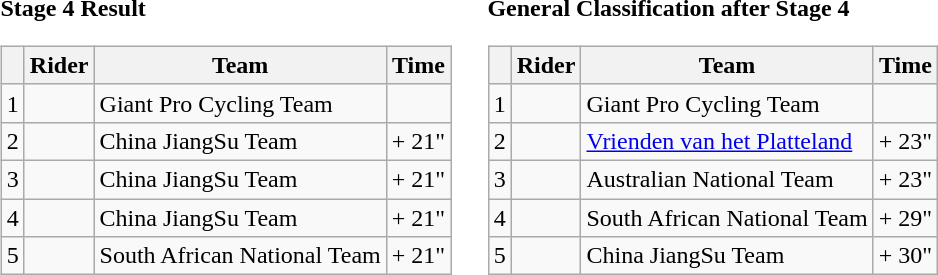<table>
<tr>
<td><strong>Stage 4 Result</strong><br><table class=wikitable>
<tr>
<th></th>
<th>Rider</th>
<th>Team</th>
<th>Time</th>
</tr>
<tr>
<td>1</td>
<td></td>
<td>Giant Pro Cycling Team</td>
<td align=right></td>
</tr>
<tr>
<td>2</td>
<td></td>
<td>China JiangSu Team</td>
<td align=right>+ 21"</td>
</tr>
<tr>
<td>3</td>
<td></td>
<td>China JiangSu Team</td>
<td align=right>+ 21"</td>
</tr>
<tr>
<td>4</td>
<td></td>
<td>China JiangSu Team</td>
<td align=right>+ 21"</td>
</tr>
<tr>
<td>5</td>
<td></td>
<td>South African National Team</td>
<td align=right>+ 21"</td>
</tr>
</table>
</td>
<td></td>
<td><strong>General Classification after Stage 4</strong><br><table class="wikitable">
<tr>
<th></th>
<th>Rider</th>
<th>Team</th>
<th>Time</th>
</tr>
<tr>
<td>1</td>
<td> </td>
<td>Giant Pro Cycling Team</td>
<td align=right></td>
</tr>
<tr>
<td>2</td>
<td></td>
<td><a href='#'>Vrienden van het Platteland</a></td>
<td align=right>+ 23"</td>
</tr>
<tr>
<td>3</td>
<td></td>
<td>Australian National Team</td>
<td align=right>+ 23"</td>
</tr>
<tr>
<td>4</td>
<td></td>
<td>South African National Team</td>
<td align=right>+ 29"</td>
</tr>
<tr>
<td>5</td>
<td></td>
<td>China JiangSu Team</td>
<td align=right>+ 30"</td>
</tr>
</table>
</td>
</tr>
</table>
